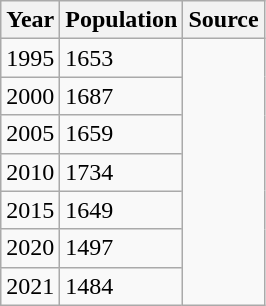<table class=wikitable>
<tr>
<th>Year</th>
<th>Population</th>
<th>Source</th>
</tr>
<tr>
<td>1995</td>
<td>1653 </td>
<td rowspan="7"></td>
</tr>
<tr>
<td>2000</td>
<td>1687 </td>
</tr>
<tr>
<td>2005</td>
<td>1659 </td>
</tr>
<tr>
<td>2010</td>
<td>1734 </td>
</tr>
<tr>
<td>2015</td>
<td>1649 </td>
</tr>
<tr>
<td>2020</td>
<td>1497 </td>
</tr>
<tr>
<td>2021</td>
<td>1484 </td>
</tr>
</table>
